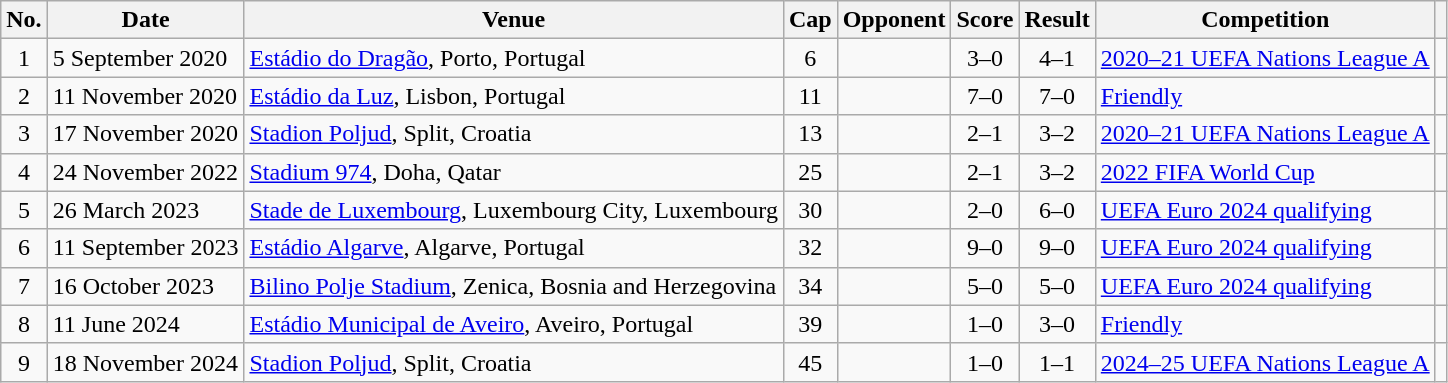<table class="wikitable sortable">
<tr>
<th scope="col">No.</th>
<th scope="col">Date</th>
<th scope="col">Venue</th>
<th scope="col">Cap</th>
<th scope="col">Opponent</th>
<th scope="col">Score</th>
<th scope="col">Result</th>
<th scope="col">Competition</th>
<th scope="col" class="unsortable"></th>
</tr>
<tr>
<td style="text-align:center;">1</td>
<td>5 September 2020</td>
<td><a href='#'>Estádio do Dragão</a>, Porto, Portugal</td>
<td style="text-align:center;">6</td>
<td></td>
<td style="text-align:center;">3–0</td>
<td style="text-align:center;">4–1</td>
<td><a href='#'>2020–21 UEFA Nations League A</a></td>
<td style="text-align:center;"></td>
</tr>
<tr>
<td style="text-align:center;">2</td>
<td>11 November 2020</td>
<td><a href='#'>Estádio da Luz</a>, Lisbon, Portugal</td>
<td style="text-align:center;">11</td>
<td></td>
<td style="text-align:center;">7–0</td>
<td style="text-align:center;">7–0</td>
<td><a href='#'>Friendly</a></td>
<td style="text-align:center;"></td>
</tr>
<tr>
<td style="text-align:center;">3</td>
<td>17 November 2020</td>
<td><a href='#'>Stadion Poljud</a>, Split, Croatia</td>
<td style="text-align:center;">13</td>
<td></td>
<td style="text-align:center;">2–1</td>
<td style="text-align:center;">3–2</td>
<td><a href='#'>2020–21 UEFA Nations League A</a></td>
<td style="text-align:center;"></td>
</tr>
<tr>
<td style="text-align:center;">4</td>
<td>24 November 2022</td>
<td><a href='#'>Stadium 974</a>, Doha, Qatar</td>
<td style="text-align:center;">25</td>
<td></td>
<td style="text-align:center;">2–1</td>
<td style="text-align:center;">3–2</td>
<td><a href='#'>2022 FIFA World Cup</a></td>
<td style="text-align:center;"></td>
</tr>
<tr>
<td style="text-align:center;">5</td>
<td>26 March 2023</td>
<td><a href='#'>Stade de Luxembourg</a>, Luxembourg City, Luxembourg</td>
<td style="text-align:center;">30</td>
<td></td>
<td style="text-align:center;">2–0</td>
<td style="text-align:center;">6–0</td>
<td><a href='#'>UEFA Euro 2024 qualifying</a></td>
<td style="text-align:center;"></td>
</tr>
<tr>
<td style="text-align:center;">6</td>
<td>11 September 2023</td>
<td><a href='#'>Estádio Algarve</a>, Algarve, Portugal</td>
<td style="text-align:center;">32</td>
<td></td>
<td style="text-align:center;">9–0</td>
<td style="text-align:center;">9–0</td>
<td><a href='#'>UEFA Euro 2024 qualifying</a></td>
<td style="text-align:center;"></td>
</tr>
<tr>
<td style="text-align:center;">7</td>
<td>16 October 2023</td>
<td><a href='#'>Bilino Polje Stadium</a>, Zenica, Bosnia and Herzegovina</td>
<td style="text-align:center;">34</td>
<td></td>
<td style="text-align:center;">5–0</td>
<td style="text-align:center;">5–0</td>
<td><a href='#'>UEFA Euro 2024 qualifying</a></td>
<td style="text-align:center;"></td>
</tr>
<tr>
<td style="text-align:center;">8</td>
<td>11 June 2024</td>
<td><a href='#'>Estádio Municipal de Aveiro</a>, Aveiro, Portugal</td>
<td style="text-align:center;">39</td>
<td></td>
<td style="text-align:center;">1–0</td>
<td style="text-align:center;">3–0</td>
<td><a href='#'>Friendly</a></td>
<td style="text-align:center;"></td>
</tr>
<tr>
<td style="text-align:center;">9</td>
<td>18 November 2024</td>
<td><a href='#'>Stadion Poljud</a>, Split, Croatia</td>
<td style="text-align:center;">45</td>
<td></td>
<td style="text-align:center;">1–0</td>
<td style="text-align:center;">1–1</td>
<td><a href='#'>2024–25 UEFA Nations League A</a></td>
<td style="text-align:center;"></td>
</tr>
</table>
